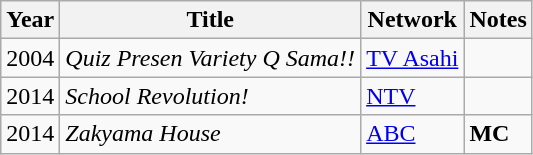<table class="wikitable">
<tr>
<th>Year</th>
<th>Title</th>
<th>Network</th>
<th>Notes</th>
</tr>
<tr>
<td>2004</td>
<td><em>Quiz Presen Variety Q Sama!!</em></td>
<td><a href='#'>TV Asahi</a></td>
<td></td>
</tr>
<tr>
<td>2014</td>
<td><em>School Revolution!</em></td>
<td><a href='#'>NTV</a></td>
<td></td>
</tr>
<tr>
<td>2014</td>
<td><em>Zakyama House</em></td>
<td><a href='#'>ABC</a></td>
<td><strong>MC</strong></td>
</tr>
</table>
